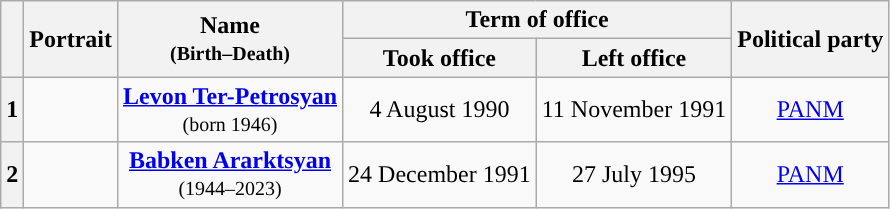<table class="wikitable" style="text-align:center">
<tr>
<th rowspan="2"></th>
<th rowspan="2">Portrait</th>
<th rowspan="2">Name<br><small>(Birth–Death)</small></th>
<th colspan="2">Term of office</th>
<th rowspan="2">Political party</th>
</tr>
<tr>
<th>Took office</th>
<th>Left office</th>
</tr>
<tr>
<th style="background:">1</th>
<td></td>
<td><strong><a href='#'>Levon Ter-Petrosyan</a></strong><br><small>(born 1946)</small></td>
<td>4 August 1990</td>
<td>11 November 1991</td>
<td><a href='#'>PANM</a></td>
</tr>
<tr>
<th style="background:">2</th>
<td></td>
<td><strong><a href='#'>Babken Ararktsyan</a></strong><br><small>(1944–2023)</small></td>
<td>24 December 1991</td>
<td>27 July 1995</td>
<td><a href='#'>PANM</a></td>
</tr>
</table>
